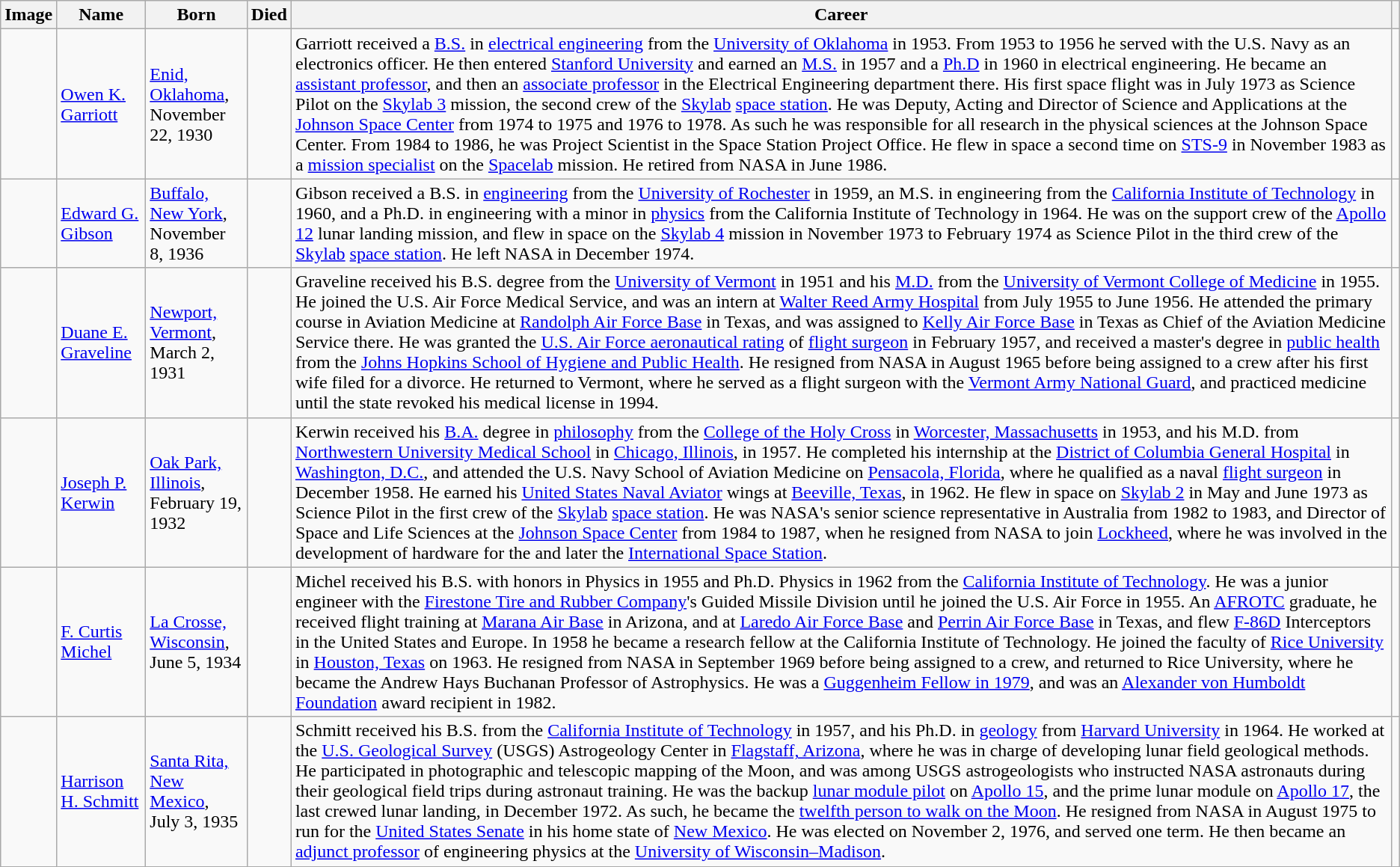<table class="wikitable sortable sticky-header">
<tr>
<th scope="col" class="unsortable">Image</th>
<th scope="col">Name</th>
<th scope="col">Born</th>
<th scope="col">Died</th>
<th scope="col" style="min-width: 150px;">Career</th>
<th scope="col" class="unsortable"></th>
</tr>
<tr>
<td></td>
<td data-sort-value=Garriott><a href='#'>Owen K. Garriott</a></td>
<td data-sort-value=><a href='#'>Enid, Oklahoma</a>,<br>November 22, 1930</td>
<td></td>
<td>Garriott received a <a href='#'>B.S.</a> in <a href='#'>electrical engineering</a> from the <a href='#'>University of Oklahoma</a> in 1953. From 1953 to 1956 he served with the U.S. Navy as an electronics officer. He then entered <a href='#'>Stanford University</a> and earned an <a href='#'>M.S.</a> in 1957 and a <a href='#'>Ph.D</a> in 1960 in electrical engineering. He became an <a href='#'>assistant professor</a>, and then an <a href='#'>associate professor</a> in the Electrical Engineering department there. His first space flight was in July 1973 as Science Pilot on the <a href='#'>Skylab 3</a> mission, the second crew of the <a href='#'>Skylab</a> <a href='#'>space station</a>. He was Deputy, Acting and Director of Science   and Applications at the <a href='#'>Johnson Space Center</a> from 1974 to 1975 and 1976 to 1978. As such  he was responsible for all research in the physical sciences at the Johnson   Space Center. From 1984 to 1986, he was Project Scientist in   the Space Station Project Office. He flew in space a second time on <a href='#'>STS-9</a>  in November 1983 as a <a href='#'>mission specialist</a> on the <a href='#'>Spacelab</a> mission. He retired from NASA in June 1986.</td>
<td></td>
</tr>
<tr>
<td></td>
<td data-sort-value=Gibson><a href='#'>Edward G. Gibson</a></td>
<td data-sort-value=><a href='#'>Buffalo, New York</a>,<br>November 8, 1936</td>
<td> </td>
<td>Gibson received a B.S. in <a href='#'>engineering</a> from the <a href='#'>University of Rochester</a> in 1959, an M.S. in engineering from the <a href='#'>California Institute of Technology</a>  in 1960, and a Ph.D. in engineering with a minor in <a href='#'>physics</a> from the California Institute of Technology in 1964. He was on the support crew of the <a href='#'>Apollo 12</a> lunar landing mission, and flew in space on the <a href='#'>Skylab 4</a> mission in November 1973 to February 1974 as Science Pilot in the third crew of the <a href='#'>Skylab</a> <a href='#'>space station</a>. He left NASA in December 1974.</td>
<td></td>
</tr>
<tr>
<td></td>
<td data-sort-value=Graveline><a href='#'>Duane E. Graveline</a></td>
<td data-sort-value=><a href='#'>Newport, Vermont</a>,<br>March 2, 1931</td>
<td></td>
<td>Graveline received his B.S. degree from the <a href='#'>University of Vermont</a> in 1951 and his <a href='#'>M.D.</a> from the <a href='#'>University of Vermont College of Medicine</a> in 1955. He joined the U.S. Air Force Medical Service, and was an intern at <a href='#'>Walter Reed Army Hospital</a> from July 1955 to June 1956. He attended the primary course in Aviation Medicine at <a href='#'>Randolph Air Force Base</a> in Texas, and was assigned to <a href='#'>Kelly Air Force Base</a> in Texas as Chief of the Aviation Medicine Service there. He was granted the <a href='#'>U.S. Air Force aeronautical rating</a> of <a href='#'>flight surgeon</a> in February 1957, and received a master's degree in <a href='#'>public health</a> from the <a href='#'>Johns Hopkins School of Hygiene and Public Health</a>. He resigned from NASA in August 1965 before being assigned to a crew after his first wife filed for a divorce. He returned to Vermont, where he served as a flight surgeon with the <a href='#'>Vermont Army National Guard</a>, and practiced medicine until the state revoked his medical license in 1994.</td>
<td></td>
</tr>
<tr>
<td></td>
<td data-sort-value=Kerwin><a href='#'>Joseph P. Kerwin</a></td>
<td data-sort-value=><a href='#'>Oak Park, Illinois</a>, <br>February 19, 1932</td>
<td> </td>
<td>Kerwin received his <a href='#'>B.A.</a> degree in <a href='#'>philosophy</a> from the <a href='#'>College of the Holy Cross</a> in <a href='#'>Worcester, Massachusetts</a> in 1953, and his M.D. from <a href='#'>Northwestern University Medical School</a> in <a href='#'>Chicago, Illinois</a>, in 1957. He completed his internship at the <a href='#'>District of Columbia General Hospital</a> in <a href='#'>Washington, D.C.</a>, and attended the U.S. Navy School of Aviation Medicine on <a href='#'>Pensacola, Florida</a>, where he qualified as a naval <a href='#'>flight surgeon</a> in December 1958. He earned his <a href='#'>United States Naval Aviator</a> wings at <a href='#'>Beeville, Texas</a>, in 1962. He flew in space on <a href='#'>Skylab 2</a> in May and June 1973 as Science Pilot in the first crew of the <a href='#'>Skylab</a> <a href='#'>space station</a>. He was  NASA's  senior science representative in Australia from 1982 to 1983, and Director of Space and Life Sciences at the <a href='#'>Johnson Space Center</a> from 1984 to 1987, when he resigned from NASA to join <a href='#'>Lockheed</a>, where he was involved in the development of hardware for the  and later the <a href='#'>International Space Station</a>.</td>
<td></td>
</tr>
<tr>
<td></td>
<td data-sort-value=Michel><a href='#'>F. Curtis Michel</a></td>
<td data-sort-value=><a href='#'>La Crosse, Wisconsin</a>,<br>June 5, 1934</td>
<td></td>
<td>Michel received his B.S. with honors in Physics in 1955 and Ph.D. Physics in 1962 from the <a href='#'>California Institute of Technology</a>. He  was  a  junior  engineer  with  the  <a href='#'>Firestone Tire and Rubber Company</a>'s Guided Missile Division until he joined the U.S. Air Force in 1955.  An <a href='#'>AFROTC</a> graduate,  he  received  flight  training  at <a href='#'>Marana Air Base</a> in  Arizona,  and  at  <a href='#'>Laredo Air Force Base</a> and <a href='#'>Perrin Air Force Base</a> in Texas, and flew <a href='#'>F-86D</a> Interceptors in the United States and  Europe. In 1958 he became a research fellow at the California Institute of Technology. He joined the faculty of <a href='#'>Rice University</a> in <a href='#'>Houston, Texas</a> on 1963. He resigned from NASA in September 1969 before being assigned to a crew, and returned to Rice University, where he became the Andrew Hays Buchanan Professor of Astrophysics. He was a <a href='#'>Guggenheim Fellow in 1979</a>, and was an <a href='#'>Alexander von Humboldt Foundation</a> award recipient in 1982.</td>
<td></td>
</tr>
<tr>
<td></td>
<td data-sort-value=Schmitt><a href='#'>Harrison H. Schmitt</a></td>
<td data-sort-value=><a href='#'>Santa Rita, New Mexico</a>,<br>July 3, 1935</td>
<td> </td>
<td>Schmitt received his B.S. from the <a href='#'>California Institute of Technology</a> in 1957, and his Ph.D. in <a href='#'>geology</a> from <a href='#'>Harvard University</a> in 1964.  He worked at the <a href='#'>U.S. Geological Survey</a> (USGS) Astrogeology Center in <a href='#'>Flagstaff, Arizona</a>, where he was in charge of developing lunar field geological methods. He participated in photographic and telescopic mapping of the Moon, and was among USGS astrogeologists who instructed NASA astronauts during their geological field trips during astronaut training. He was the backup <a href='#'>lunar module pilot</a> on <a href='#'>Apollo 15</a>, and the prime lunar module on <a href='#'>Apollo 17</a>, the last crewed lunar landing, in December 1972. As such, he became the <a href='#'>twelfth person to walk on the Moon</a>. He resigned from NASA in August 1975 to run for the <a href='#'>United States Senate</a> in his home state of <a href='#'>New Mexico</a>. He was elected on November 2, 1976, and served one term. He then became an <a href='#'>adjunct professor</a> of engineering physics at the <a href='#'>University of Wisconsin–Madison</a>.</td>
<td></td>
</tr>
</table>
